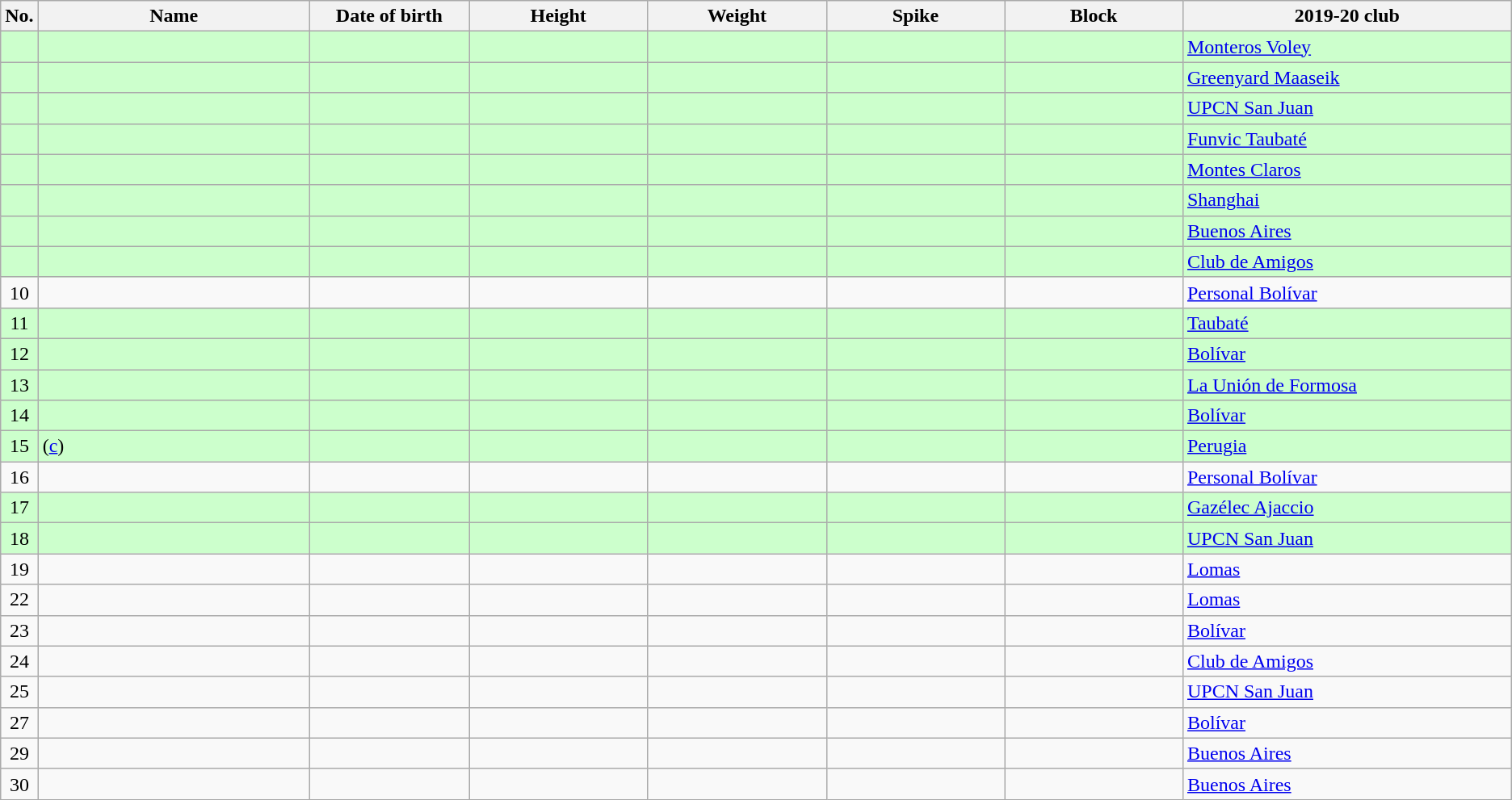<table class="wikitable sortable" style="font-size:100%; text-align:center;">
<tr>
<th>No.</th>
<th style="width:14em">Name</th>
<th style="width:8em">Date of birth</th>
<th style="width:9em">Height</th>
<th style="width:9em">Weight</th>
<th style="width:9em">Spike</th>
<th style="width:9em">Block</th>
<th style="width:17em">2019-20 club</th>
</tr>
<tr bgcolor=#ccffcc>
<td></td>
<td align=left></td>
<td align=right></td>
<td></td>
<td></td>
<td></td>
<td></td>
<td align=left> <a href='#'>Monteros Voley</a></td>
</tr>
<tr bgcolor=#ccffcc>
<td></td>
<td align=left></td>
<td align=right></td>
<td></td>
<td></td>
<td></td>
<td></td>
<td align=left> <a href='#'>Greenyard Maaseik</a></td>
</tr>
<tr bgcolor=#ccffcc>
<td></td>
<td align=left></td>
<td align=right></td>
<td></td>
<td></td>
<td></td>
<td></td>
<td align=left> <a href='#'>UPCN San Juan</a></td>
</tr>
<tr bgcolor=#ccffcc>
<td></td>
<td align=left></td>
<td align=right></td>
<td></td>
<td></td>
<td></td>
<td></td>
<td align=left> <a href='#'>Funvic Taubaté</a></td>
</tr>
<tr bgcolor=#ccffcc>
<td></td>
<td align=left></td>
<td align=right></td>
<td></td>
<td></td>
<td></td>
<td></td>
<td align=left> <a href='#'>Montes Claros</a></td>
</tr>
<tr bgcolor=#ccffcc>
<td></td>
<td align=left></td>
<td align=right></td>
<td></td>
<td></td>
<td></td>
<td></td>
<td align=left> <a href='#'>Shanghai</a></td>
</tr>
<tr bgcolor=#ccffcc>
<td></td>
<td align=left></td>
<td align=right></td>
<td></td>
<td></td>
<td></td>
<td></td>
<td align=left> <a href='#'>Buenos Aires</a></td>
</tr>
<tr bgcolor=#ccffcc>
<td></td>
<td align=left></td>
<td align=right></td>
<td></td>
<td></td>
<td></td>
<td></td>
<td align=left> <a href='#'>Club de Amigos</a></td>
</tr>
<tr>
<td>10</td>
<td align=left></td>
<td align=right></td>
<td></td>
<td></td>
<td></td>
<td></td>
<td align=left> <a href='#'>Personal Bolívar</a></td>
</tr>
<tr bgcolor=#ccffcc>
<td>11</td>
<td align=left></td>
<td align=right></td>
<td></td>
<td></td>
<td></td>
<td></td>
<td align=left> <a href='#'>Taubaté</a></td>
</tr>
<tr bgcolor=#ccffcc>
<td>12</td>
<td align=left></td>
<td align=right></td>
<td></td>
<td></td>
<td></td>
<td></td>
<td align=left> <a href='#'>Bolívar</a></td>
</tr>
<tr bgcolor=#ccffcc>
<td>13</td>
<td align=left></td>
<td align=right></td>
<td></td>
<td></td>
<td></td>
<td></td>
<td align=left> <a href='#'>La Unión de Formosa</a></td>
</tr>
<tr bgcolor=#ccffcc>
<td>14</td>
<td align=left></td>
<td align=right></td>
<td></td>
<td></td>
<td></td>
<td></td>
<td align=left> <a href='#'>Bolívar</a></td>
</tr>
<tr bgcolor=#ccffcc>
<td>15</td>
<td align=left> (<a href='#'>c</a>)</td>
<td align=right></td>
<td></td>
<td></td>
<td></td>
<td></td>
<td align=left> <a href='#'>Perugia</a></td>
</tr>
<tr>
<td>16</td>
<td align=left></td>
<td align=right></td>
<td></td>
<td></td>
<td></td>
<td></td>
<td align=left> <a href='#'>Personal Bolívar</a></td>
</tr>
<tr bgcolor=#ccffcc>
<td>17</td>
<td align=left></td>
<td align=right></td>
<td></td>
<td></td>
<td></td>
<td></td>
<td align=left> <a href='#'>Gazélec Ajaccio</a></td>
</tr>
<tr bgcolor=#ccffcc>
<td>18</td>
<td align=left></td>
<td align=right></td>
<td></td>
<td></td>
<td></td>
<td></td>
<td align=left> <a href='#'>UPCN San Juan</a></td>
</tr>
<tr>
<td>19</td>
<td align=left></td>
<td align=right></td>
<td></td>
<td></td>
<td></td>
<td></td>
<td align=left> <a href='#'>Lomas</a></td>
</tr>
<tr>
<td>22</td>
<td align=left></td>
<td align=right></td>
<td></td>
<td></td>
<td></td>
<td></td>
<td align=left> <a href='#'>Lomas</a></td>
</tr>
<tr>
<td>23</td>
<td align=left></td>
<td align=right></td>
<td></td>
<td></td>
<td></td>
<td></td>
<td align=left> <a href='#'>Bolívar</a></td>
</tr>
<tr>
<td>24</td>
<td align=left></td>
<td align=right></td>
<td></td>
<td></td>
<td></td>
<td></td>
<td align=left> <a href='#'>Club de Amigos</a></td>
</tr>
<tr>
<td>25</td>
<td align=left></td>
<td align=right></td>
<td></td>
<td></td>
<td></td>
<td></td>
<td align=left> <a href='#'>UPCN San Juan</a></td>
</tr>
<tr>
<td>27</td>
<td align=left></td>
<td align=right></td>
<td></td>
<td></td>
<td></td>
<td></td>
<td align=left> <a href='#'>Bolívar</a></td>
</tr>
<tr>
<td>29</td>
<td align=left></td>
<td align=right></td>
<td></td>
<td></td>
<td></td>
<td></td>
<td align=left> <a href='#'>Buenos Aires</a></td>
</tr>
<tr>
<td>30</td>
<td align=left></td>
<td align=right></td>
<td></td>
<td></td>
<td></td>
<td></td>
<td align=left> <a href='#'>Buenos Aires</a></td>
</tr>
</table>
